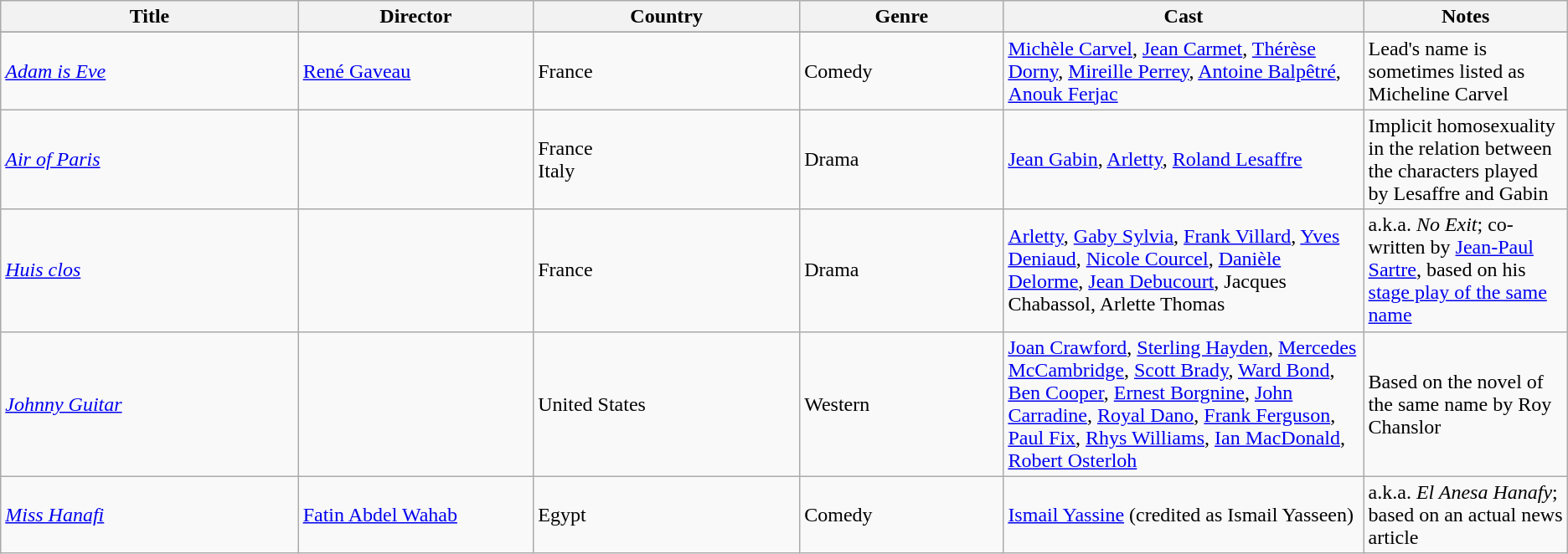<table class="wikitable sortable">
<tr>
<th width="19%">Title</th>
<th width="15%">Director</th>
<th width="17%">Country</th>
<th width="13%">Genre</th>
<th width="23%">Cast</th>
<th width="46%">Notes</th>
</tr>
<tr valign="top">
</tr>
<tr>
<td><em><a href='#'>Adam is Eve</a></em></td>
<td><a href='#'>René Gaveau</a></td>
<td>France</td>
<td>Comedy</td>
<td><a href='#'>Michèle Carvel</a>, <a href='#'>Jean Carmet</a>, <a href='#'>Thérèse Dorny</a>, <a href='#'>Mireille Perrey</a>, <a href='#'>Antoine Balpêtré</a>, <a href='#'>Anouk Ferjac</a></td>
<td>Lead's name is sometimes listed as Micheline Carvel</td>
</tr>
<tr>
<td><em><a href='#'>Air of Paris</a></em></td>
<td></td>
<td>France<br>Italy</td>
<td>Drama</td>
<td><a href='#'>Jean Gabin</a>, <a href='#'>Arletty</a>, <a href='#'>Roland Lesaffre</a></td>
<td>Implicit homosexuality in the relation between the characters played by Lesaffre and Gabin</td>
</tr>
<tr>
<td><em><a href='#'>Huis clos</a></em></td>
<td></td>
<td>France</td>
<td>Drama</td>
<td><a href='#'>Arletty</a>, <a href='#'>Gaby Sylvia</a>, <a href='#'>Frank Villard</a>, <a href='#'>Yves Deniaud</a>, <a href='#'>Nicole Courcel</a>, <a href='#'>Danièle Delorme</a>, <a href='#'>Jean Debucourt</a>, Jacques Chabassol, Arlette Thomas</td>
<td>a.k.a. <em>No Exit</em>; co-written by <a href='#'>Jean-Paul Sartre</a>, based on his <a href='#'>stage play of the same name</a></td>
</tr>
<tr>
<td><em><a href='#'>Johnny Guitar</a></em></td>
<td></td>
<td>United States</td>
<td>Western</td>
<td><a href='#'>Joan Crawford</a>, <a href='#'>Sterling Hayden</a>, <a href='#'>Mercedes McCambridge</a>, <a href='#'>Scott Brady</a>, <a href='#'>Ward Bond</a>, <a href='#'>Ben Cooper</a>, <a href='#'>Ernest Borgnine</a>, <a href='#'>John Carradine</a>, <a href='#'>Royal Dano</a>, <a href='#'>Frank Ferguson</a>, <a href='#'>Paul Fix</a>, <a href='#'>Rhys Williams</a>, <a href='#'>Ian MacDonald</a>, <a href='#'>Robert Osterloh</a></td>
<td>Based on the novel of the same name by Roy Chanslor</td>
</tr>
<tr>
<td><em><a href='#'>Miss Hanafi</a></em></td>
<td><a href='#'>Fatin Abdel Wahab</a></td>
<td>Egypt</td>
<td>Comedy</td>
<td><a href='#'>Ismail Yassine</a> (credited as Ismail Yasseen)</td>
<td>a.k.a. <em>El Anesa Hanafy</em>; based on an actual news article</td>
</tr>
</table>
